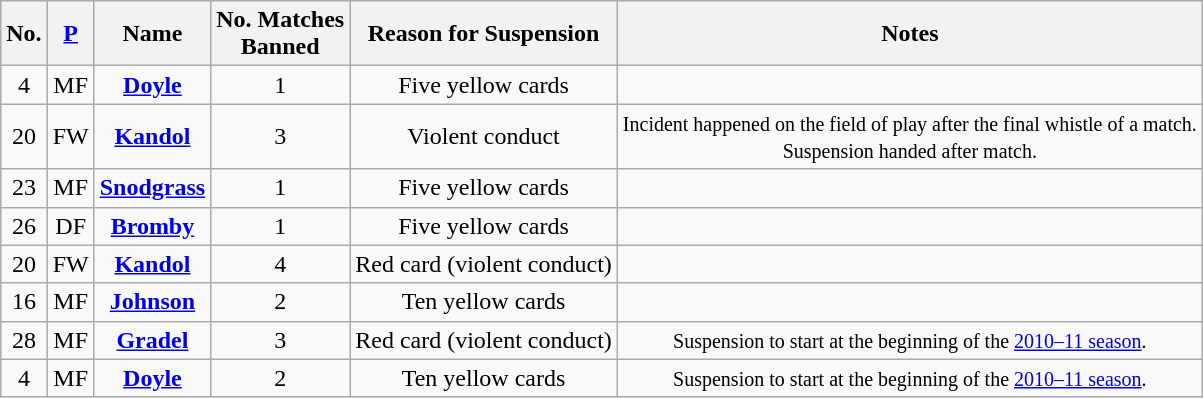<table class="wikitable" style="text-align: center;">
<tr>
<th>No.</th>
<th><a href='#'>P</a></th>
<th>Name</th>
<th>No. Matches <br>Banned</th>
<th>Reason for Suspension</th>
<th>Notes</th>
</tr>
<tr>
<td>4</td>
<td>MF</td>
<td><strong><a href='#'>Doyle</a></strong></td>
<td>1</td>
<td>Five yellow cards</td>
<td></td>
</tr>
<tr>
<td>20</td>
<td>FW</td>
<td><strong><a href='#'>Kandol</a></strong></td>
<td>3</td>
<td>Violent conduct</td>
<td><small>Incident happened on the field of play after the final whistle of a match.<br> Suspension handed after match.</small></td>
</tr>
<tr>
<td>23</td>
<td>MF</td>
<td><strong><a href='#'>Snodgrass</a></strong></td>
<td>1</td>
<td>Five yellow cards</td>
<td></td>
</tr>
<tr>
<td>26</td>
<td>DF</td>
<td><strong><a href='#'>Bromby</a></strong></td>
<td>1</td>
<td>Five yellow cards</td>
<td></td>
</tr>
<tr>
<td>20</td>
<td>FW</td>
<td><strong><a href='#'>Kandol</a></strong></td>
<td>4</td>
<td>Red card (violent conduct)</td>
<td></td>
</tr>
<tr>
<td>16</td>
<td>MF</td>
<td><strong><a href='#'>Johnson</a></strong></td>
<td>2</td>
<td>Ten yellow cards</td>
<td></td>
</tr>
<tr>
<td>28</td>
<td>MF</td>
<td><strong><a href='#'>Gradel</a></strong></td>
<td>3</td>
<td>Red card (violent conduct)</td>
<td><small>Suspension to start at the beginning of the <a href='#'>2010–11 season</a>.</small></td>
</tr>
<tr>
<td>4</td>
<td>MF</td>
<td><strong><a href='#'>Doyle</a></strong></td>
<td>2</td>
<td>Ten yellow cards</td>
<td><small>Suspension to start at the beginning of the <a href='#'>2010–11 season</a>.</small></td>
</tr>
</table>
